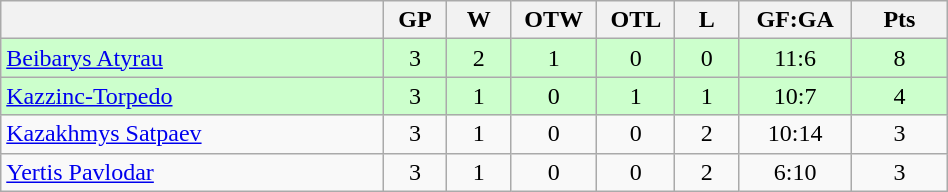<table class="wikitable" width="50%">
<tr>
<th width="30%" bgcolor="#e0e0e0"></th>
<th width="5%" bgcolor="#e0e0e0">GP</th>
<th width="5%" bgcolor="#e0e0e0">W</th>
<th width="5%" bgcolor="#e0e0e0">OTW</th>
<th width="5%" bgcolor="#e0e0e0">OTL</th>
<th width="5%" bgcolor="#e0e0e0">L</th>
<th width="7.5%" bgcolor="#e0e0e0">GF:GA</th>
<th width="7.5%" bgcolor="#e0e0e0">Pts</th>
</tr>
<tr align="center" bgcolor="#CCFFCC">
<td align="left"><a href='#'>Beibarys Atyrau</a></td>
<td>3</td>
<td>2</td>
<td>1</td>
<td>0</td>
<td>0</td>
<td>11:6</td>
<td>8</td>
</tr>
<tr align="center" bgcolor="#CCFFCC">
<td align="left"><a href='#'>Kazzinc-Torpedo</a></td>
<td>3</td>
<td>1</td>
<td>0</td>
<td>1</td>
<td>1</td>
<td>10:7</td>
<td>4</td>
</tr>
<tr align="center">
<td align="left"><a href='#'>Kazakhmys Satpaev</a></td>
<td>3</td>
<td>1</td>
<td>0</td>
<td>0</td>
<td>2</td>
<td>10:14</td>
<td>3</td>
</tr>
<tr align="center">
<td align="left"><a href='#'>Yertis Pavlodar</a></td>
<td>3</td>
<td>1</td>
<td>0</td>
<td>0</td>
<td>2</td>
<td>6:10</td>
<td>3</td>
</tr>
</table>
